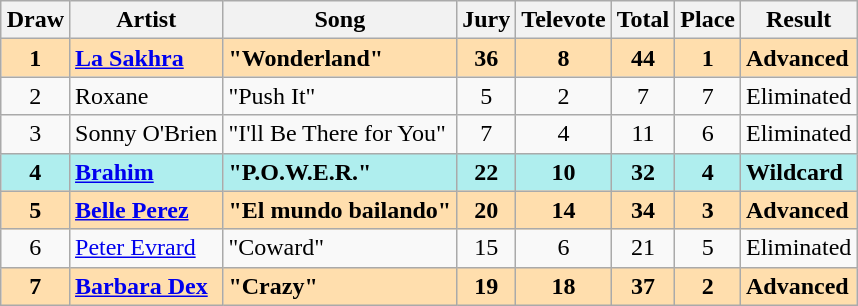<table class="sortable wikitable" style="margin: 1em auto 1em auto; text-align:center;">
<tr>
<th>Draw</th>
<th>Artist</th>
<th>Song</th>
<th>Jury</th>
<th>Televote</th>
<th>Total</th>
<th>Place</th>
<th>Result</th>
</tr>
<tr style="font-weight:bold; background:navajowhite;">
<td>1</td>
<td align="left"><a href='#'>La Sakhra</a></td>
<td align="left">"Wonderland"</td>
<td>36</td>
<td>8</td>
<td>44</td>
<td>1</td>
<td align="left">Advanced</td>
</tr>
<tr>
<td>2</td>
<td align="left">Roxane</td>
<td align="left">"Push It"</td>
<td>5</td>
<td>2</td>
<td>7</td>
<td>7</td>
<td align="left">Eliminated</td>
</tr>
<tr>
<td>3</td>
<td align="left">Sonny O'Brien</td>
<td align="left">"I'll Be There for You"</td>
<td>7</td>
<td>4</td>
<td>11</td>
<td>6</td>
<td align="left">Eliminated</td>
</tr>
<tr style="font-weight:bold; background:paleturquoise;">
<td>4</td>
<td align="left"><a href='#'>Brahim</a></td>
<td align="left">"P.O.W.E.R."</td>
<td>22</td>
<td>10</td>
<td>32</td>
<td>4</td>
<td align="left">Wildcard</td>
</tr>
<tr style="font-weight:bold; background:navajowhite;">
<td>5</td>
<td align="left"><a href='#'>Belle Perez</a></td>
<td align="left">"El mundo bailando"</td>
<td>20</td>
<td>14</td>
<td>34</td>
<td>3</td>
<td align="left">Advanced</td>
</tr>
<tr>
<td>6</td>
<td align="left"><a href='#'>Peter Evrard</a></td>
<td align="left">"Coward"</td>
<td>15</td>
<td>6</td>
<td>21</td>
<td>5</td>
<td align="left">Eliminated</td>
</tr>
<tr style="font-weight:bold; background:navajowhite;">
<td>7</td>
<td align="left"><a href='#'>Barbara Dex</a></td>
<td align="left">"Crazy"</td>
<td>19</td>
<td>18</td>
<td>37</td>
<td>2</td>
<td align="left">Advanced</td>
</tr>
</table>
